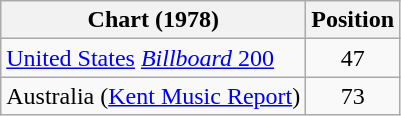<table class="wikitable" style="text-align:center;">
<tr>
<th>Chart (1978)</th>
<th>Position</th>
</tr>
<tr>
<td align="left"><a href='#'>United States</a> <a href='#'><em>Billboard</em> 200</a></td>
<td>47</td>
</tr>
<tr>
<td>Australia (<a href='#'>Kent Music Report</a>)</td>
<td style="text-align:center;">73</td>
</tr>
</table>
